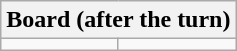<table class="wikitable">
<tr>
<th colspan="2">Board (after the turn)<br></th>
</tr>
<tr>
<td></td>
<td></td>
</tr>
</table>
